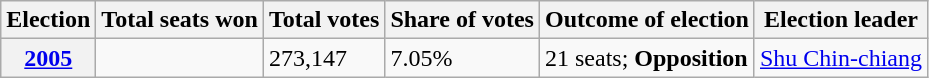<table class="wikitable">
<tr>
<th>Election</th>
<th>Total seats won</th>
<th>Total votes</th>
<th>Share of votes</th>
<th>Outcome of election</th>
<th>Election leader</th>
</tr>
<tr>
<th><a href='#'>2005</a></th>
<td></td>
<td>273,147</td>
<td>7.05%</td>
<td>21 seats; <strong>Opposition</strong> </td>
<td><a href='#'>Shu Chin-chiang</a></td>
</tr>
</table>
